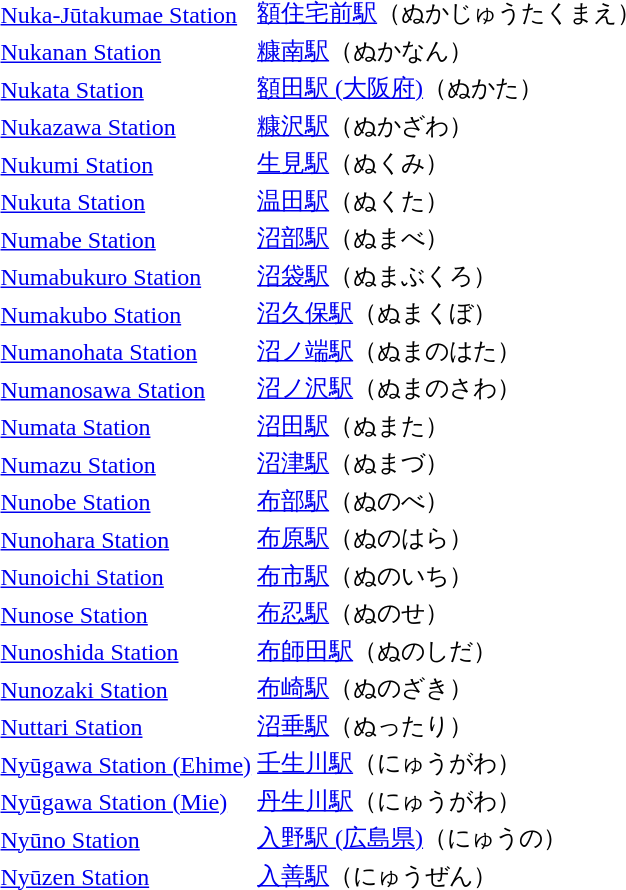<table>
<tr>
<td><a href='#'>Nuka-Jūtakumae Station</a></td>
<td><a href='#'>額住宅前駅</a>（ぬかじゅうたくまえ）</td>
</tr>
<tr>
<td><a href='#'>Nukanan Station</a></td>
<td><a href='#'>糠南駅</a>（ぬかなん）</td>
</tr>
<tr>
<td><a href='#'>Nukata Station</a></td>
<td><a href='#'>額田駅 (大阪府)</a>（ぬかた）</td>
</tr>
<tr>
<td><a href='#'>Nukazawa Station</a></td>
<td><a href='#'>糠沢駅</a>（ぬかざわ）</td>
</tr>
<tr>
<td><a href='#'>Nukumi Station</a></td>
<td><a href='#'>生見駅</a>（ぬくみ）</td>
</tr>
<tr>
<td><a href='#'>Nukuta Station</a></td>
<td><a href='#'>温田駅</a>（ぬくた）</td>
</tr>
<tr>
<td><a href='#'>Numabe Station</a></td>
<td><a href='#'>沼部駅</a>（ぬまべ）</td>
</tr>
<tr>
<td><a href='#'>Numabukuro Station</a></td>
<td><a href='#'>沼袋駅</a>（ぬまぶくろ）</td>
</tr>
<tr>
<td><a href='#'>Numakubo Station</a></td>
<td><a href='#'>沼久保駅</a>（ぬまくぼ）</td>
</tr>
<tr>
<td><a href='#'>Numanohata Station</a></td>
<td><a href='#'>沼ノ端駅</a>（ぬまのはた）</td>
</tr>
<tr>
<td><a href='#'>Numanosawa Station</a></td>
<td><a href='#'>沼ノ沢駅</a>（ぬまのさわ）</td>
</tr>
<tr>
<td><a href='#'>Numata Station</a></td>
<td><a href='#'>沼田駅</a>（ぬまた）</td>
</tr>
<tr>
<td><a href='#'>Numazu Station</a></td>
<td><a href='#'>沼津駅</a>（ぬまづ）</td>
</tr>
<tr>
<td><a href='#'>Nunobe Station</a></td>
<td><a href='#'>布部駅</a>（ぬのべ）</td>
</tr>
<tr>
<td><a href='#'>Nunohara Station</a></td>
<td><a href='#'>布原駅</a>（ぬのはら）</td>
</tr>
<tr>
<td><a href='#'>Nunoichi Station</a></td>
<td><a href='#'>布市駅</a>（ぬのいち）</td>
</tr>
<tr>
<td><a href='#'>Nunose Station</a></td>
<td><a href='#'>布忍駅</a>（ぬのせ）</td>
</tr>
<tr>
<td><a href='#'>Nunoshida Station</a></td>
<td><a href='#'>布師田駅</a>（ぬのしだ）</td>
</tr>
<tr>
<td><a href='#'>Nunozaki Station</a></td>
<td><a href='#'>布崎駅</a>（ぬのざき）</td>
</tr>
<tr>
<td><a href='#'>Nuttari Station</a></td>
<td><a href='#'>沼垂駅</a>（ぬったり）</td>
</tr>
<tr>
<td><a href='#'>Nyūgawa Station (Ehime)</a></td>
<td><a href='#'>壬生川駅</a>（にゅうがわ）</td>
</tr>
<tr>
<td><a href='#'>Nyūgawa Station (Mie)</a></td>
<td><a href='#'>丹生川駅</a>（にゅうがわ）</td>
</tr>
<tr>
<td><a href='#'>Nyūno Station</a></td>
<td><a href='#'>入野駅 (広島県)</a>（にゅうの）</td>
</tr>
<tr>
<td><a href='#'>Nyūzen Station</a></td>
<td><a href='#'>入善駅</a>（にゅうぜん）</td>
</tr>
</table>
